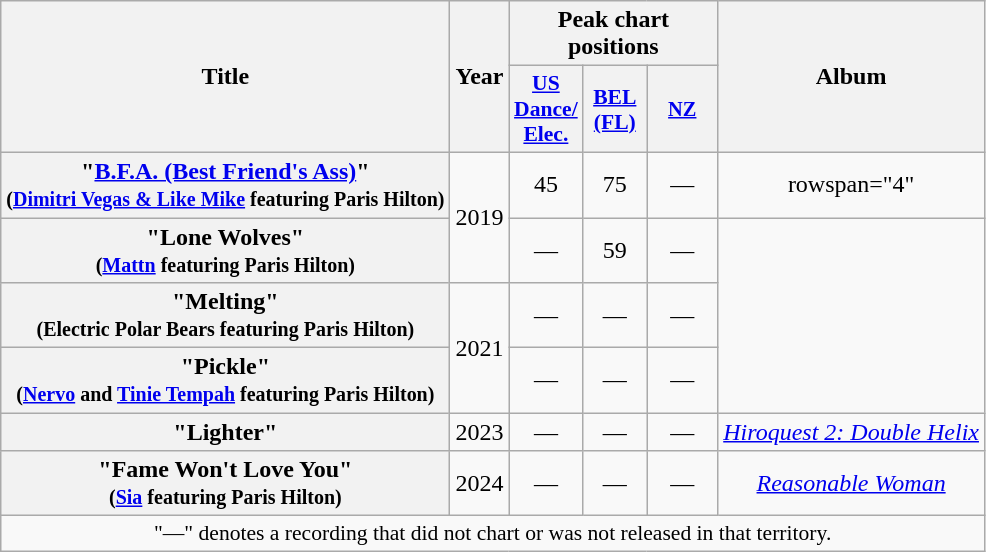<table class="wikitable plainrowheaders" style="text-align:center;">
<tr>
<th scope="col" rowspan="2">Title</th>
<th scope="col" rowspan="2">Year</th>
<th scope="col" colspan="3">Peak chart positions</th>
<th scope="col" rowspan="2">Album</th>
</tr>
<tr>
<th scope="col" style="width:2.5em; font-size:90%;"><a href='#'>US<br>Dance/<br>Elec.</a><br></th>
<th scope="col" style="width:2.5em; font-size:90%;"><a href='#'>BEL<br>(FL)</a><br></th>
<th scope="col" style="width:3em;font-size:85%;"><a href='#'>NZ</a></th>
</tr>
<tr>
<th scope="row">"<a href='#'>B.F.A. (Best Friend's Ass)</a>"<br><small>(<a href='#'>Dimitri Vegas & Like Mike</a> featuring Paris Hilton)</small></th>
<td rowspan="2">2019</td>
<td>45</td>
<td>75</td>
<td>—</td>
<td>rowspan="4" </td>
</tr>
<tr>
<th scope="row">"Lone Wolves"<br><small>(<a href='#'>Mattn</a> featuring Paris Hilton)</small></th>
<td>—</td>
<td>59</td>
<td>—</td>
</tr>
<tr>
<th scope="row">"Melting"<br><small>(Electric Polar Bears featuring Paris Hilton)</small></th>
<td rowspan="2">2021</td>
<td>—</td>
<td>—</td>
<td>—</td>
</tr>
<tr>
<th scope="row">"Pickle"<br><small>(<a href='#'>Nervo</a> and <a href='#'>Tinie Tempah</a> featuring Paris Hilton)</small></th>
<td>—</td>
<td>—</td>
<td>—</td>
</tr>
<tr>
<th scope="row">"Lighter"<br></th>
<td>2023</td>
<td>—</td>
<td>—</td>
<td>—</td>
<td><em><a href='#'>Hiroquest 2: Double Helix</a></em></td>
</tr>
<tr>
<th scope="row">"Fame Won't Love You"<br><small>(<a href='#'>Sia</a> featuring Paris Hilton)</small></th>
<td>2024</td>
<td>—</td>
<td>—</td>
<td>—</td>
<td><em><a href='#'>Reasonable Woman</a></em></td>
</tr>
<tr>
<td colspan="18" style="font-size:90%">"—" denotes a recording that did not chart or was not released in that territory.</td>
</tr>
</table>
